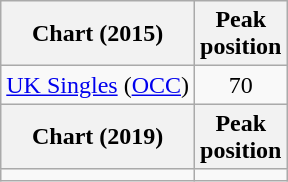<table class="wikitable">
<tr>
<th align="left">Chart (2015)</th>
<th align="left">Peak<br>position</th>
</tr>
<tr>
<td><a href='#'>UK Singles</a> (<a href='#'>OCC</a>)</td>
<td style="text-align:center;">70</td>
</tr>
<tr>
<th align="left">Chart (2019)</th>
<th align="left">Peak<br>position</th>
</tr>
<tr>
<td></td>
</tr>
</table>
